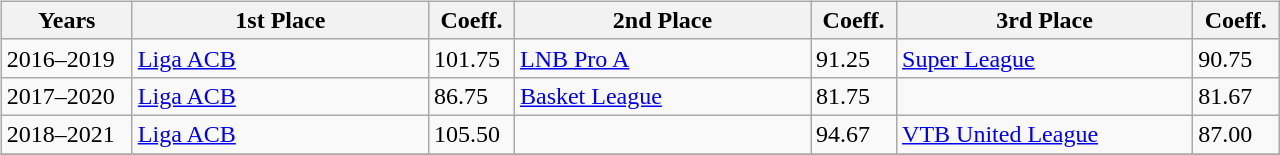<table>
<tr valign=top>
<td><br><table class="wikitable">
<tr>
<th width=80px>Years</th>
<th width=190px>1st Place</th>
<th width=50px>Coeff.</th>
<th width=190px>2nd Place</th>
<th width=50px>Coeff.</th>
<th width=190px>3rd Place</th>
<th width=50px>Coeff.</th>
</tr>
<tr>
<td>2016–2019</td>
<td> <a href='#'>Liga ACB</a></td>
<td>101.75</td>
<td> <a href='#'>LNB Pro A</a></td>
<td>91.25</td>
<td> <a href='#'>Super League</a></td>
<td>90.75</td>
</tr>
<tr>
<td>2017–2020</td>
<td> <a href='#'>Liga ACB</a></td>
<td>86.75</td>
<td> <a href='#'>Basket League</a></td>
<td>81.75</td>
<td></td>
<td>81.67</td>
</tr>
<tr>
<td>2018–2021</td>
<td> <a href='#'>Liga ACB</a></td>
<td>105.50</td>
<td></td>
<td>94.67</td>
<td> <a href='#'>VTB United League</a></td>
<td>87.00</td>
</tr>
<tr>
</tr>
</table>
</td>
</tr>
</table>
